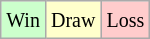<table class="wikitable">
<tr>
<td style="background-color: #CCFFCC;"><small>Win</small></td>
<td style="background-color: #FFFFCC;"><small>Draw</small></td>
<td style="background-color: #FFCCCC;"><small>Loss</small></td>
</tr>
</table>
